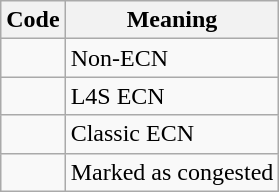<table class="wikitable">
<tr>
<th>Code</th>
<th>Meaning</th>
</tr>
<tr>
<td></td>
<td>Non-ECN</td>
</tr>
<tr>
<td></td>
<td>L4S ECN</td>
</tr>
<tr>
<td></td>
<td>Classic ECN</td>
</tr>
<tr>
<td></td>
<td>Marked as congested</td>
</tr>
</table>
